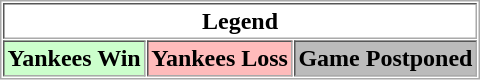<table align="center" border="1" cellpadding="2" cellspacing="1" style="border:1px solid #aaa">
<tr>
<th colspan="3">Legend</th>
</tr>
<tr>
<th bgcolor="ccffcc">Yankees Win</th>
<th bgcolor="ffbbbb">Yankees Loss</th>
<th bgcolor="bbbbbb">Game Postponed</th>
</tr>
</table>
